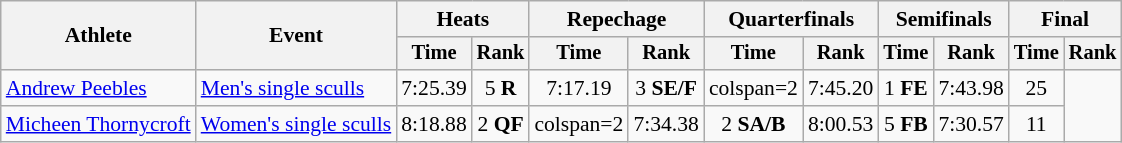<table class="wikitable" style="font-size:90%">
<tr>
<th rowspan="2">Athlete</th>
<th rowspan="2">Event</th>
<th colspan="2">Heats</th>
<th colspan="2">Repechage</th>
<th colspan="2">Quarterfinals</th>
<th colspan="2">Semifinals</th>
<th colspan="2">Final</th>
</tr>
<tr style="font-size:95%">
<th>Time</th>
<th>Rank</th>
<th>Time</th>
<th>Rank</th>
<th>Time</th>
<th>Rank</th>
<th>Time</th>
<th>Rank</th>
<th>Time</th>
<th>Rank</th>
</tr>
<tr align=center>
<td align=left><a href='#'>Andrew Peebles</a></td>
<td align=left><a href='#'>Men's single sculls</a></td>
<td>7:25.39</td>
<td>5 <strong>R</strong></td>
<td>7:17.19</td>
<td>3 <strong>SE/F</strong></td>
<td>colspan=2 </td>
<td>7:45.20</td>
<td>1 <strong>FE</strong></td>
<td>7:43.98</td>
<td>25</td>
</tr>
<tr align=center>
<td align=left><a href='#'>Micheen Thornycroft</a></td>
<td align=left><a href='#'>Women's single sculls</a></td>
<td>8:18.88</td>
<td>2 <strong>QF</strong></td>
<td>colspan=2 </td>
<td>7:34.38</td>
<td>2 <strong>SA/B</strong></td>
<td>8:00.53</td>
<td>5 <strong>FB</strong></td>
<td>7:30.57</td>
<td>11</td>
</tr>
</table>
